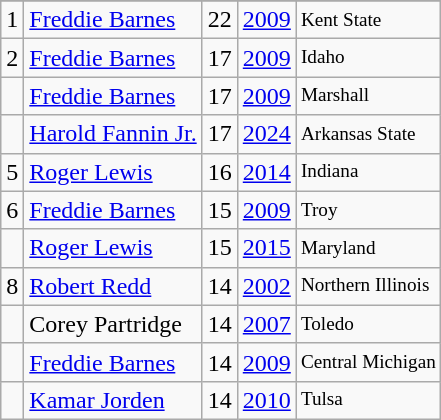<table class="wikitable">
<tr>
</tr>
<tr>
<td>1</td>
<td><a href='#'>Freddie Barnes</a></td>
<td>22</td>
<td><a href='#'>2009</a></td>
<td style="font-size:80%;">Kent State</td>
</tr>
<tr>
<td>2</td>
<td><a href='#'>Freddie Barnes</a></td>
<td>17</td>
<td><a href='#'>2009</a></td>
<td style="font-size:80%;">Idaho</td>
</tr>
<tr>
<td></td>
<td><a href='#'>Freddie Barnes</a></td>
<td>17</td>
<td><a href='#'>2009</a></td>
<td style="font-size:80%;">Marshall</td>
</tr>
<tr>
<td></td>
<td><a href='#'>Harold Fannin Jr.</a></td>
<td>17</td>
<td><a href='#'>2024</a></td>
<td style="font-size:80%;">Arkansas State</td>
</tr>
<tr>
<td>5</td>
<td><a href='#'>Roger Lewis</a></td>
<td>16</td>
<td><a href='#'>2014</a></td>
<td style="font-size:80%;">Indiana</td>
</tr>
<tr>
<td>6</td>
<td><a href='#'>Freddie Barnes</a></td>
<td>15</td>
<td><a href='#'>2009</a></td>
<td style="font-size:80%;">Troy</td>
</tr>
<tr>
<td></td>
<td><a href='#'>Roger Lewis</a></td>
<td>15</td>
<td><a href='#'>2015</a></td>
<td style="font-size:80%;">Maryland</td>
</tr>
<tr>
<td>8</td>
<td><a href='#'>Robert Redd</a></td>
<td>14</td>
<td><a href='#'>2002</a></td>
<td style="font-size:80%;">Northern Illinois</td>
</tr>
<tr>
<td></td>
<td>Corey Partridge</td>
<td>14</td>
<td><a href='#'>2007</a></td>
<td style="font-size:80%;">Toledo</td>
</tr>
<tr>
<td></td>
<td><a href='#'>Freddie Barnes</a></td>
<td>14</td>
<td><a href='#'>2009</a></td>
<td style="font-size:80%;">Central Michigan</td>
</tr>
<tr>
<td></td>
<td><a href='#'>Kamar Jorden</a></td>
<td>14</td>
<td><a href='#'>2010</a></td>
<td style="font-size:80%;">Tulsa</td>
</tr>
</table>
